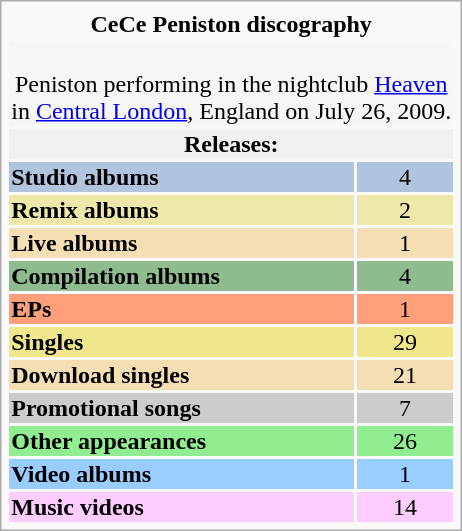<table class=infobox style=vertical-align:middle>
<tr>
<th colspan=2 style="text-align: center;">CeCe Peniston discography</th>
</tr>
<tr style="background-color:white;">
<td colspan=3 style="text-align: center; background:#F6F6F6;"> <br>Peniston performing in the nightclub <a href='#'>Heaven</a> <br>in <a href='#'>Central London</a>, England on July 26, 2009.</td>
</tr>
<tr>
<th colspan=2 style="text-align: center; background:#F0F0F0;">Releases:</th>
</tr>
<tr>
<td style="background:#B0C4DE;"><strong>Studio albums</strong></td>
<td style="text-align: center; background:#B0C4DE;" colspan=2 width=50>4</td>
</tr>
<tr>
<td style="background:#EEE8AA;"><strong>Remix albums</strong></td>
<td style="text-align: center; background:#EEE8AA;" colspan=2 width=50>2</td>
</tr>
<tr>
<td style="background:#F5DEB3;"><strong>Live albums</strong></td>
<td style="text-align: center; background:#F5DEB3;" colspan=2 width=50>1</td>
</tr>
<tr>
<td style="background:#8FBC8F;"><strong>Compilation albums</strong></td>
<td style="text-align: center; background:#8FBC8F;" colspan=2 width=50>4</td>
</tr>
<tr>
<td style="background:#FFA07A;"><strong>EPs</strong></td>
<td style="text-align: center; background:#FFA07A;" colspan=2 width=50>1</td>
</tr>
<tr>
<td style="background:#F0E68C;"><strong>Singles</strong></td>
<td style="text-align: center; background:#F0E68C;" colspan=2 width=50>29</td>
</tr>
<tr>
<td style="background:#F5DEB3;"><strong>Download singles</strong></td>
<td style="text-align: center; background:#F5DEB3;" colspan=2 width=50>21</td>
</tr>
<tr>
<td style="background:#CCCCCC;"><strong>Promotional songs</strong></td>
<td style="text-align: center; background:#CCCCCC;" colspan=2 width=50>7</td>
</tr>
<tr>
<td style="background:#90EE90;"><strong>Other appearances</strong></td>
<td style="text-align: center; background:#90EE90;" colspan=2 width=50>26</td>
</tr>
<tr>
<td style="background:#99CCFF;"><strong>Video albums</strong></td>
<td style="text-align: center; background:#99CCFF;" colspan=2 width=50>1</td>
</tr>
<tr>
<td style="background:#FFCCFF;"><strong>Music videos</strong></td>
<td style="text-align: center; background:#FFCCFF;" colspan=2 width=50>14</td>
</tr>
</table>
